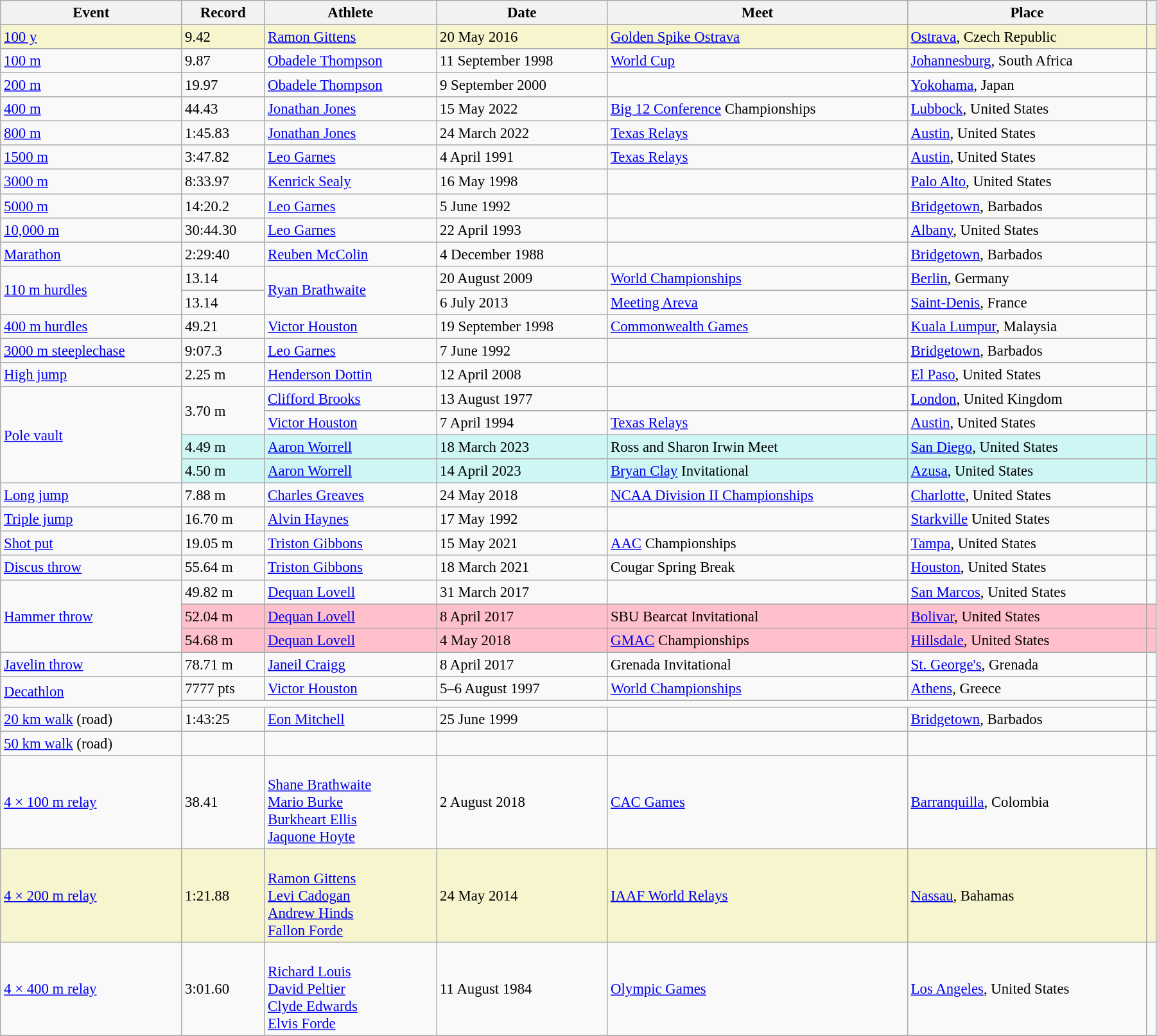<table class="wikitable" style="font-size:95%; width: 95%;">
<tr>
<th>Event</th>
<th>Record</th>
<th>Athlete</th>
<th>Date</th>
<th>Meet</th>
<th>Place</th>
<th></th>
</tr>
<tr style="background:#f6F5CE;">
<td><a href='#'>100 y</a></td>
<td>9.42 </td>
<td><a href='#'>Ramon Gittens</a></td>
<td>20 May 2016</td>
<td><a href='#'>Golden Spike Ostrava</a></td>
<td><a href='#'>Ostrava</a>, Czech Republic</td>
<td></td>
</tr>
<tr>
<td><a href='#'>100 m</a></td>
<td>9.87 </td>
<td><a href='#'>Obadele Thompson</a></td>
<td>11 September 1998</td>
<td><a href='#'>World Cup</a></td>
<td><a href='#'>Johannesburg</a>, South Africa</td>
<td></td>
</tr>
<tr>
<td><a href='#'>200 m</a></td>
<td>19.97 </td>
<td><a href='#'>Obadele Thompson</a></td>
<td>9 September 2000</td>
<td></td>
<td><a href='#'>Yokohama</a>, Japan</td>
<td></td>
</tr>
<tr>
<td><a href='#'>400 m</a></td>
<td>44.43</td>
<td><a href='#'>Jonathan Jones</a></td>
<td>15 May 2022</td>
<td><a href='#'>Big 12 Conference</a> Championships</td>
<td><a href='#'>Lubbock</a>, United States</td>
<td></td>
</tr>
<tr>
<td><a href='#'>800 m</a></td>
<td>1:45.83</td>
<td><a href='#'>Jonathan Jones</a></td>
<td>24 March 2022</td>
<td><a href='#'>Texas Relays</a></td>
<td><a href='#'>Austin</a>, United States</td>
<td></td>
</tr>
<tr>
<td><a href='#'>1500 m</a></td>
<td>3:47.82</td>
<td><a href='#'>Leo Garnes</a></td>
<td>4 April 1991</td>
<td><a href='#'>Texas Relays</a></td>
<td><a href='#'>Austin</a>, United States</td>
<td></td>
</tr>
<tr>
<td><a href='#'>3000 m</a></td>
<td>8:33.97</td>
<td><a href='#'>Kenrick Sealy</a></td>
<td>16 May 1998</td>
<td></td>
<td><a href='#'>Palo Alto</a>, United States</td>
<td></td>
</tr>
<tr>
<td><a href='#'>5000 m</a></td>
<td>14:20.2</td>
<td><a href='#'>Leo Garnes</a></td>
<td>5 June 1992</td>
<td></td>
<td><a href='#'>Bridgetown</a>, Barbados</td>
<td></td>
</tr>
<tr>
<td><a href='#'>10,000 m</a></td>
<td>30:44.30</td>
<td><a href='#'>Leo Garnes</a></td>
<td>22 April 1993</td>
<td></td>
<td><a href='#'>Albany</a>, United States</td>
<td></td>
</tr>
<tr>
<td><a href='#'>Marathon</a></td>
<td>2:29:40</td>
<td><a href='#'>Reuben McColin</a></td>
<td>4 December 1988</td>
<td></td>
<td><a href='#'>Bridgetown</a>, Barbados</td>
<td></td>
</tr>
<tr>
<td rowspan=2><a href='#'>110 m hurdles</a></td>
<td>13.14 </td>
<td rowspan=2><a href='#'>Ryan Brathwaite</a></td>
<td>20 August 2009</td>
<td><a href='#'>World Championships</a></td>
<td><a href='#'>Berlin</a>, Germany</td>
<td></td>
</tr>
<tr>
<td>13.14 </td>
<td>6 July 2013</td>
<td><a href='#'>Meeting Areva</a></td>
<td><a href='#'>Saint-Denis</a>, France</td>
<td></td>
</tr>
<tr>
<td><a href='#'>400 m hurdles</a></td>
<td>49.21</td>
<td><a href='#'>Victor Houston</a></td>
<td>19 September 1998</td>
<td><a href='#'>Commonwealth Games</a></td>
<td><a href='#'>Kuala Lumpur</a>, Malaysia</td>
<td></td>
</tr>
<tr>
<td><a href='#'>3000 m steeplechase</a></td>
<td>9:07.3</td>
<td><a href='#'>Leo Garnes</a></td>
<td>7 June 1992</td>
<td></td>
<td><a href='#'>Bridgetown</a>, Barbados</td>
<td></td>
</tr>
<tr>
<td><a href='#'>High jump</a></td>
<td>2.25 m</td>
<td><a href='#'>Henderson Dottin</a></td>
<td>12 April 2008</td>
<td></td>
<td><a href='#'>El Paso</a>, United States</td>
<td></td>
</tr>
<tr>
<td rowspan=4><a href='#'>Pole vault</a></td>
<td rowspan=2>3.70 m</td>
<td><a href='#'>Clifford Brooks</a></td>
<td>13 August 1977</td>
<td></td>
<td><a href='#'>London</a>, United Kingdom</td>
<td></td>
</tr>
<tr>
<td><a href='#'>Victor Houston</a></td>
<td>7 April 1994</td>
<td><a href='#'>Texas Relays</a></td>
<td><a href='#'>Austin</a>, United States</td>
<td></td>
</tr>
<tr style="background:#cef6f5;">
<td>4.49 m</td>
<td><a href='#'>Aaron Worrell</a></td>
<td>18 March 2023</td>
<td>Ross and Sharon Irwin Meet</td>
<td><a href='#'>San Diego</a>, United States</td>
<td></td>
</tr>
<tr style="background:#cef6f5;">
<td>4.50 m</td>
<td><a href='#'>Aaron Worrell</a></td>
<td>14 April 2023</td>
<td><a href='#'>Bryan Clay</a> Invitational</td>
<td><a href='#'>Azusa</a>, United States</td>
<td></td>
</tr>
<tr>
<td><a href='#'>Long jump</a></td>
<td>7.88 m </td>
<td><a href='#'>Charles Greaves</a></td>
<td>24 May 2018</td>
<td><a href='#'>NCAA Division II Championships</a></td>
<td><a href='#'>Charlotte</a>, United States</td>
<td></td>
</tr>
<tr>
<td><a href='#'>Triple jump</a></td>
<td>16.70 m</td>
<td><a href='#'>Alvin Haynes</a></td>
<td>17 May 1992</td>
<td></td>
<td><a href='#'>Starkville</a> United States</td>
<td></td>
</tr>
<tr>
<td><a href='#'>Shot put</a></td>
<td>19.05 m</td>
<td><a href='#'>Triston Gibbons</a></td>
<td>15 May 2021</td>
<td><a href='#'>AAC</a> Championships</td>
<td><a href='#'>Tampa</a>, United States</td>
<td></td>
</tr>
<tr>
<td><a href='#'>Discus throw</a></td>
<td>55.64 m</td>
<td><a href='#'>Triston Gibbons</a></td>
<td>18 March 2021</td>
<td>Cougar Spring Break</td>
<td><a href='#'>Houston</a>, United States</td>
<td></td>
</tr>
<tr>
<td rowspan=3><a href='#'>Hammer throw</a></td>
<td>49.82 m</td>
<td><a href='#'>Dequan Lovell</a></td>
<td>31 March 2017</td>
<td></td>
<td><a href='#'>San Marcos</a>, United States</td>
<td></td>
</tr>
<tr style="background:pink">
<td>52.04 m</td>
<td><a href='#'>Dequan Lovell</a></td>
<td>8 April 2017</td>
<td>SBU Bearcat Invitational</td>
<td><a href='#'>Bolivar</a>, United States</td>
<td></td>
</tr>
<tr style="background:pink">
<td>54.68 m</td>
<td><a href='#'>Dequan Lovell</a></td>
<td>4 May 2018</td>
<td><a href='#'>GMAC</a> Championships</td>
<td><a href='#'>Hillsdale</a>, United States</td>
<td></td>
</tr>
<tr>
<td><a href='#'>Javelin throw</a></td>
<td>78.71 m</td>
<td><a href='#'>Janeil Craigg</a></td>
<td>8 April 2017</td>
<td>Grenada Invitational</td>
<td><a href='#'>St. George's</a>, Grenada</td>
<td></td>
</tr>
<tr>
<td rowspan=2><a href='#'>Decathlon</a></td>
<td>7777 pts</td>
<td><a href='#'>Victor Houston</a></td>
<td>5–6 August 1997</td>
<td><a href='#'>World Championships</a></td>
<td><a href='#'>Athens</a>, Greece</td>
<td></td>
</tr>
<tr>
<td colspan=5></td>
<td></td>
</tr>
<tr>
<td><a href='#'>20 km walk</a> (road)</td>
<td>1:43:25</td>
<td><a href='#'>Eon Mitchell</a></td>
<td>25 June 1999</td>
<td></td>
<td><a href='#'>Bridgetown</a>, Barbados</td>
<td></td>
</tr>
<tr>
<td><a href='#'>50 km walk</a> (road)</td>
<td></td>
<td></td>
<td></td>
<td></td>
<td></td>
<td></td>
</tr>
<tr>
<td><a href='#'>4 × 100 m relay</a></td>
<td>38.41</td>
<td><br><a href='#'>Shane Brathwaite</a><br><a href='#'>Mario Burke</a><br><a href='#'>Burkheart Ellis</a> <br><a href='#'>Jaquone Hoyte</a></td>
<td>2 August 2018</td>
<td><a href='#'>CAC Games</a></td>
<td><a href='#'>Barranquilla</a>, Colombia</td>
<td></td>
</tr>
<tr style="background:#f6F5CE;">
<td><a href='#'>4 × 200 m relay</a></td>
<td>1:21.88</td>
<td><br><a href='#'>Ramon Gittens</a><br><a href='#'>Levi Cadogan</a><br><a href='#'>Andrew Hinds</a><br><a href='#'>Fallon Forde</a></td>
<td>24 May 2014</td>
<td><a href='#'>IAAF World Relays</a></td>
<td><a href='#'>Nassau</a>, Bahamas</td>
<td></td>
</tr>
<tr>
<td><a href='#'>4 × 400 m relay</a></td>
<td>3:01.60</td>
<td><br><a href='#'>Richard Louis</a><br><a href='#'>David Peltier</a><br><a href='#'>Clyde Edwards</a><br><a href='#'>Elvis Forde</a></td>
<td>11 August 1984</td>
<td><a href='#'>Olympic Games</a></td>
<td><a href='#'>Los Angeles</a>, United States</td>
<td></td>
</tr>
</table>
